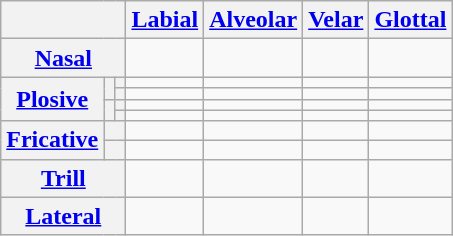<table class="wikitable" style="text-align: center;">
<tr>
<th colspan="3"></th>
<th><a href='#'>Labial</a></th>
<th><a href='#'>Alveolar</a></th>
<th><a href='#'>Velar</a></th>
<th><a href='#'>Glottal</a></th>
</tr>
<tr>
<th colspan="3"><a href='#'>Nasal</a></th>
<td></td>
<td></td>
<td></td>
<td></td>
</tr>
<tr>
<th rowspan="4"><a href='#'>Plosive</a></th>
<th rowspan="2"></th>
<th></th>
<td></td>
<td></td>
<td></td>
<td></td>
</tr>
<tr>
<th></th>
<td></td>
<td></td>
<td></td>
<td></td>
</tr>
<tr>
<th rowspan="2"></th>
<th></th>
<td></td>
<td></td>
<td></td>
<td></td>
</tr>
<tr>
<th></th>
<td></td>
<td></td>
<td></td>
<td></td>
</tr>
<tr>
<th rowspan="2"><a href='#'>Fricative</a></th>
<th colspan="2"></th>
<td></td>
<td></td>
<td></td>
<td></td>
</tr>
<tr>
<th colspan="2"></th>
<td></td>
<td></td>
<td></td>
<td></td>
</tr>
<tr>
<th colspan="3"><a href='#'>Trill</a></th>
<td></td>
<td></td>
<td></td>
<td></td>
</tr>
<tr>
<th colspan="3"><a href='#'>Lateral</a></th>
<td></td>
<td></td>
<td></td>
<td></td>
</tr>
</table>
